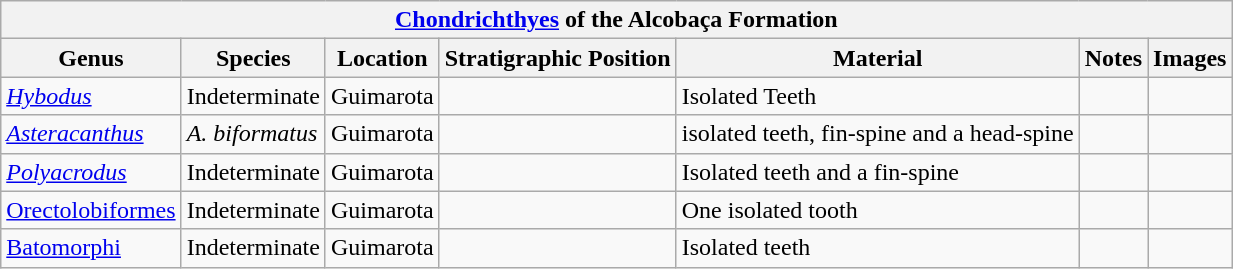<table class="wikitable">
<tr>
<th colspan="7"><a href='#'>Chondrichthyes</a> of the Alcobaça Formation</th>
</tr>
<tr>
<th>Genus</th>
<th>Species</th>
<th>Location</th>
<th>Stratigraphic Position</th>
<th>Material</th>
<th>Notes</th>
<th>Images</th>
</tr>
<tr>
<td><em><a href='#'>Hybodus</a></em></td>
<td>Indeterminate</td>
<td>Guimarota</td>
<td></td>
<td>Isolated Teeth</td>
<td></td>
<td></td>
</tr>
<tr>
<td><em><a href='#'>Asteracanthus</a></em></td>
<td><em>A. biformatus</em></td>
<td>Guimarota</td>
<td></td>
<td>isolated teeth, fin-spine and a head-spine</td>
<td></td>
<td></td>
</tr>
<tr>
<td><em><a href='#'>Polyacrodus</a></em></td>
<td>Indeterminate</td>
<td>Guimarota</td>
<td></td>
<td>Isolated teeth and a fin-spine</td>
<td></td>
<td></td>
</tr>
<tr>
<td><a href='#'>Orectolobiformes</a></td>
<td>Indeterminate</td>
<td>Guimarota</td>
<td></td>
<td>One isolated tooth</td>
<td></td>
<td></td>
</tr>
<tr>
<td><a href='#'>Batomorphi</a></td>
<td>Indeterminate</td>
<td>Guimarota</td>
<td></td>
<td>Isolated teeth</td>
<td></td>
<td></td>
</tr>
</table>
